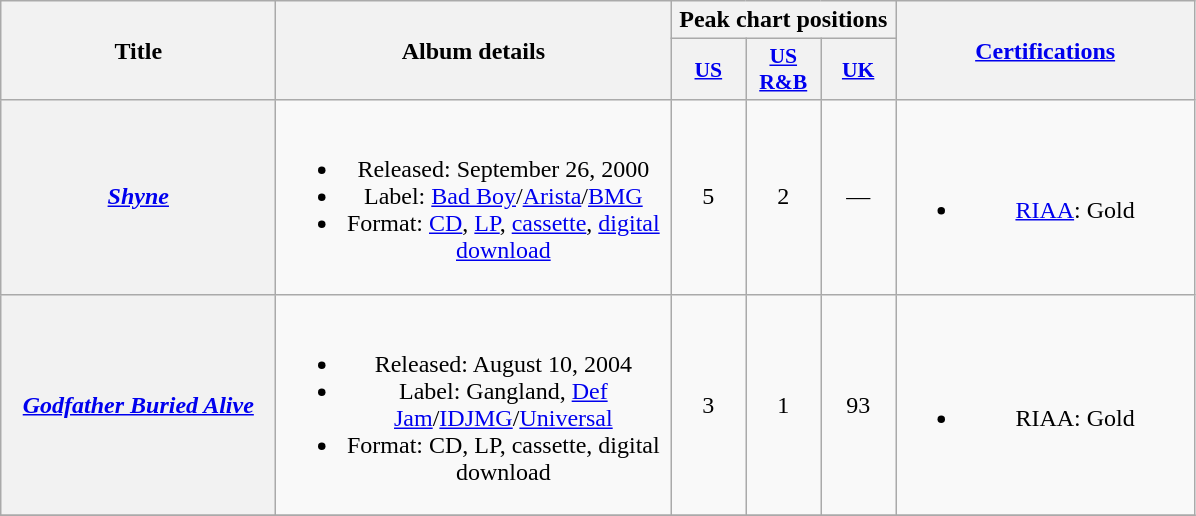<table class="wikitable plainrowheaders" style="text-align:center;">
<tr>
<th scope="col" rowspan="2" style="width:11em;">Title</th>
<th scope="col" rowspan="2" style="width:16em;">Album details</th>
<th scope="col" colspan="3">Peak chart positions</th>
<th scope="col" rowspan="2" style="width:12em;"><a href='#'>Certifications</a></th>
</tr>
<tr>
<th style="width:3em;font-size:90%;"><a href='#'>US</a><br></th>
<th style="width:3em;font-size:90%;"><a href='#'>US<br>R&B</a><br></th>
<th style="width:3em;font-size:90%;"><a href='#'>UK</a><br></th>
</tr>
<tr>
<th scope="row"><em><a href='#'>Shyne</a></em></th>
<td><br><ul><li>Released: September 26, 2000</li><li>Label: <a href='#'>Bad Boy</a>/<a href='#'>Arista</a>/<a href='#'>BMG</a></li><li>Format: <a href='#'>CD</a>, <a href='#'>LP</a>, <a href='#'>cassette</a>, <a href='#'>digital download</a></li></ul></td>
<td>5</td>
<td>2</td>
<td>—</td>
<td><br><ul><li><a href='#'>RIAA</a>: Gold</li></ul></td>
</tr>
<tr>
<th scope="row"><em><a href='#'>Godfather Buried Alive</a></em></th>
<td><br><ul><li>Released: August 10, 2004</li><li>Label: Gangland, <a href='#'>Def Jam</a>/<a href='#'>IDJMG</a>/<a href='#'>Universal</a></li><li>Format: CD, LP, cassette, digital download</li></ul></td>
<td>3</td>
<td>1</td>
<td>93</td>
<td><br><ul><li>RIAA: Gold</li></ul></td>
</tr>
<tr>
</tr>
</table>
